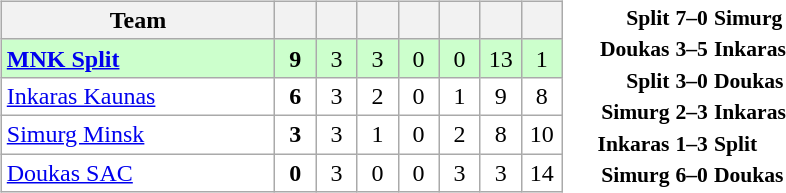<table>
<tr>
<td><br><table class="wikitable" style="text-align: center;">
<tr>
<th width="175">Team</th>
<th width="20"></th>
<th width="20"></th>
<th width="20"></th>
<th width="20"></th>
<th width="20"></th>
<th width="20"></th>
<th width="20"></th>
</tr>
<tr bgcolor="#ccffcc">
<td align="left"> <strong><a href='#'>MNK Split</a></strong></td>
<td><strong>9</strong></td>
<td>3</td>
<td>3</td>
<td>0</td>
<td>0</td>
<td>13</td>
<td>1</td>
</tr>
<tr bgcolor=ffffff>
<td align="left"> <a href='#'>Inkaras Kaunas</a></td>
<td><strong>6</strong></td>
<td>3</td>
<td>2</td>
<td>0</td>
<td>1</td>
<td>9</td>
<td>8</td>
</tr>
<tr bgcolor=ffffff>
<td align="left"> <a href='#'>Simurg Minsk</a></td>
<td><strong>3</strong></td>
<td>3</td>
<td>1</td>
<td>0</td>
<td>2</td>
<td>8</td>
<td>10</td>
</tr>
<tr bgcolor=ffffff>
<td align="left"> <a href='#'>Doukas SAC</a></td>
<td><strong>0</strong></td>
<td>3</td>
<td>0</td>
<td>0</td>
<td>3</td>
<td>3</td>
<td>14</td>
</tr>
</table>
</td>
<td><br><table style="font-size:90%; margin: 0 auto;">
<tr>
<td align="right"><strong>Split</strong></td>
<td align="center"><strong>7–0</strong></td>
<td><strong>Simurg</strong></td>
</tr>
<tr>
<td align="right"><strong>Doukas</strong></td>
<td align="center"><strong>3–5</strong></td>
<td><strong>Inkaras</strong></td>
</tr>
<tr>
<td align="right"><strong>Split</strong></td>
<td align="center"><strong>3–0</strong></td>
<td><strong>Doukas</strong></td>
</tr>
<tr>
<td align="right"><strong>Simurg</strong></td>
<td align="center"><strong>2–3</strong></td>
<td><strong>Inkaras</strong></td>
</tr>
<tr>
<td align="right"><strong>Inkaras</strong></td>
<td align="center"><strong>1–3</strong></td>
<td><strong>Split</strong></td>
</tr>
<tr>
<td align="right"><strong>Simurg</strong></td>
<td align="center"><strong>6–0</strong></td>
<td><strong>Doukas</strong></td>
</tr>
</table>
</td>
</tr>
</table>
